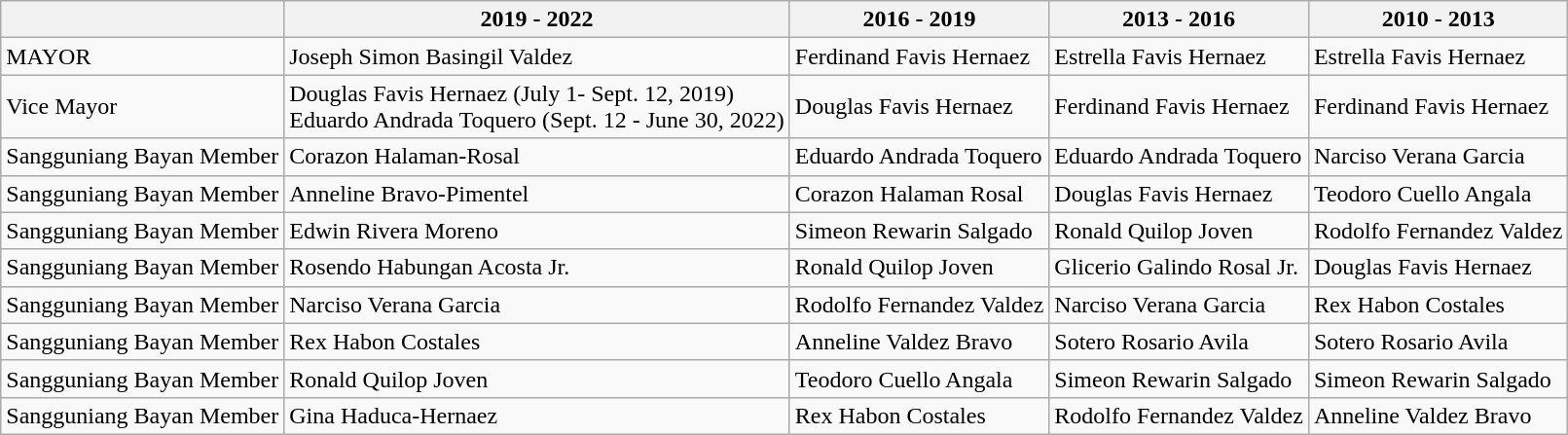<table class="wikitable">
<tr>
<th></th>
<th>2019 - 2022</th>
<th>2016 - 2019</th>
<th>2013 - 2016</th>
<th>2010 - 2013</th>
</tr>
<tr>
<td>MAYOR</td>
<td>Joseph Simon Basingil Valdez</td>
<td>Ferdinand Favis Hernaez</td>
<td>Estrella Favis Hernaez</td>
<td>Estrella Favis Hernaez</td>
</tr>
<tr>
<td>Vice Mayor</td>
<td>Douglas Favis Hernaez (July 1- Sept. 12, 2019)<br>Eduardo Andrada Toquero (Sept. 12 - June 30, 2022)</td>
<td>Douglas Favis Hernaez</td>
<td>Ferdinand Favis Hernaez</td>
<td>Ferdinand Favis Hernaez</td>
</tr>
<tr>
<td>Sangguniang Bayan Member</td>
<td>Corazon Halaman-Rosal</td>
<td>Eduardo Andrada Toquero</td>
<td>Eduardo Andrada Toquero</td>
<td>Narciso Verana Garcia</td>
</tr>
<tr>
<td>Sangguniang Bayan Member</td>
<td>Anneline Bravo-Pimentel</td>
<td>Corazon Halaman Rosal</td>
<td>Douglas Favis Hernaez</td>
<td>Teodoro Cuello Angala</td>
</tr>
<tr>
<td>Sangguniang Bayan Member</td>
<td>Edwin Rivera Moreno</td>
<td>Simeon Rewarin Salgado</td>
<td>Ronald Quilop Joven</td>
<td>Rodolfo Fernandez Valdez</td>
</tr>
<tr>
<td>Sangguniang Bayan Member</td>
<td>Rosendo Habungan Acosta Jr.</td>
<td>Ronald Quilop Joven</td>
<td>Glicerio Galindo Rosal Jr.</td>
<td>Douglas Favis Hernaez</td>
</tr>
<tr>
<td>Sangguniang Bayan Member</td>
<td>Narciso Verana Garcia</td>
<td>Rodolfo Fernandez Valdez</td>
<td>Narciso Verana Garcia</td>
<td>Rex Habon Costales</td>
</tr>
<tr>
<td>Sangguniang Bayan Member</td>
<td>Rex Habon Costales</td>
<td>Anneline Valdez Bravo</td>
<td>Sotero Rosario Avila</td>
<td>Sotero Rosario Avila</td>
</tr>
<tr>
<td>Sangguniang Bayan Member</td>
<td>Ronald Quilop Joven</td>
<td>Teodoro Cuello Angala</td>
<td>Simeon Rewarin Salgado</td>
<td>Simeon Rewarin Salgado</td>
</tr>
<tr>
<td>Sangguniang Bayan Member</td>
<td>Gina Haduca-Hernaez</td>
<td>Rex Habon Costales</td>
<td>Rodolfo Fernandez Valdez</td>
<td>Anneline Valdez Bravo</td>
</tr>
</table>
